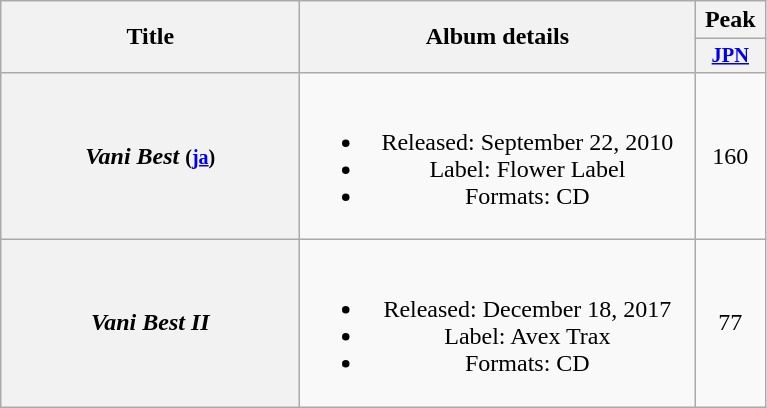<table class="wikitable plainrowheaders" style="text-align:center;">
<tr>
<th scope="col" rowspan="2" style="width:12em;">Title</th>
<th scope="col" rowspan="2" style="width:16em;">Album details</th>
<th scope="col">Peak</th>
</tr>
<tr>
<th scope="col" style="width:3em;font-size:85%;"><a href='#'>JPN</a><br></th>
</tr>
<tr>
<th scope="row"><em>Vani Best</em> <small>(<a href='#'>ja</a>)</small></th>
<td><br><ul><li>Released: September 22, 2010</li><li>Label: Flower Label</li><li>Formats: CD</li></ul></td>
<td>160</td>
</tr>
<tr>
<th scope="row"><em>Vani Best II</em></th>
<td><br><ul><li>Released: December 18, 2017</li><li>Label: Avex Trax</li><li>Formats: CD</li></ul></td>
<td>77</td>
</tr>
</table>
